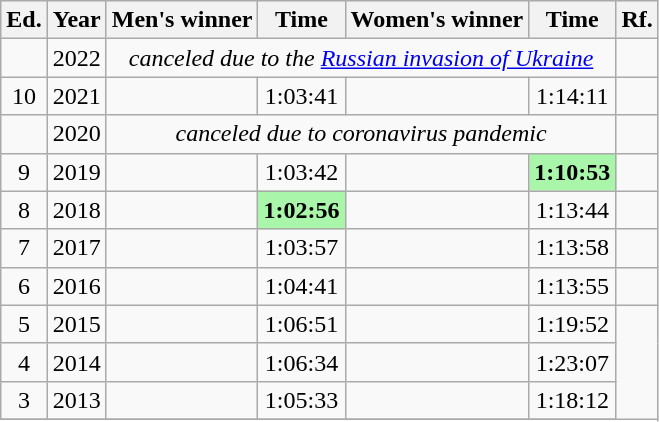<table class="wikitable" style=" text-align:center;">
<tr>
<th class="unsorted">Ed.</th>
<th>Year</th>
<th>Men's winner</th>
<th>Time</th>
<th>Women's winner</th>
<th>Time</th>
<th class="unsorted">Rf.</th>
</tr>
<tr>
<td></td>
<td>2022</td>
<td colspan="4" align="center" data-sort-value=""><em>canceled due to the <a href='#'>Russian invasion of Ukraine</a></em></td>
<td></td>
</tr>
<tr>
<td>10</td>
<td>2021</td>
<td align=left></td>
<td>1:03:41</td>
<td align=left></td>
<td>1:14:11</td>
<td></td>
</tr>
<tr>
<td></td>
<td>2020</td>
<td colspan="4" align="center" data-sort-value=""><em>canceled due to coronavirus pandemic</em></td>
<td></td>
</tr>
<tr>
<td>9</td>
<td>2019</td>
<td align=left></td>
<td>1:03:42</td>
<td align=left></td>
<td bgcolor=#A9F5A9><strong>1:10:53</strong></td>
</tr>
<tr>
<td>8</td>
<td>2018</td>
<td align=left></td>
<td bgcolor=#A9F5A9><strong>1:02:56</strong></td>
<td align=left></td>
<td>1:13:44</td>
<td></td>
</tr>
<tr>
<td>7</td>
<td>2017</td>
<td align=left></td>
<td>1:03:57</td>
<td align=left></td>
<td>1:13:58</td>
<td></td>
</tr>
<tr>
<td>6</td>
<td>2016</td>
<td align=left></td>
<td>1:04:41</td>
<td align=left></td>
<td>1:13:55</td>
<td></td>
</tr>
<tr>
<td>5</td>
<td>2015</td>
<td align=left></td>
<td>1:06:51</td>
<td align=left></td>
<td>1:19:52</td>
</tr>
<tr>
<td>4</td>
<td>2014</td>
<td align=left></td>
<td>1:06:34</td>
<td align=left></td>
<td>1:23:07</td>
</tr>
<tr>
<td>3</td>
<td>2013</td>
<td align=left></td>
<td>1:05:33</td>
<td align=left></td>
<td>1:18:12</td>
</tr>
<tr>
</tr>
</table>
